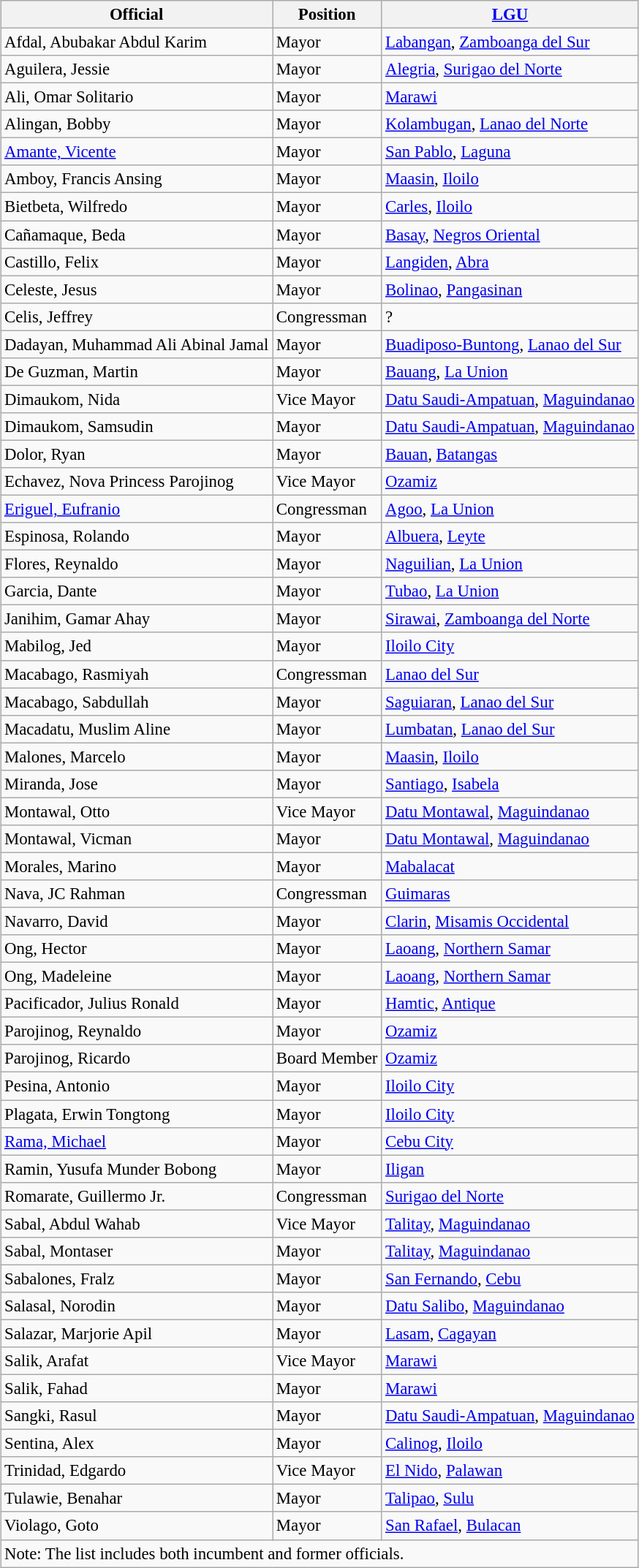<table class="wikitable sortable" style="margin:1em auto; font-size: 95%;">
<tr>
<th>Official</th>
<th>Position</th>
<th><a href='#'>LGU</a></th>
</tr>
<tr>
<td>Afdal, Abubakar Abdul Karim</td>
<td>Mayor</td>
<td><a href='#'>Labangan</a>, <a href='#'>Zamboanga del Sur</a></td>
</tr>
<tr>
<td>Aguilera, Jessie</td>
<td>Mayor</td>
<td><a href='#'>Alegria</a>, <a href='#'>Surigao del Norte</a></td>
</tr>
<tr>
<td>Ali, Omar Solitario</td>
<td>Mayor</td>
<td><a href='#'>Marawi</a></td>
</tr>
<tr>
<td>Alingan, Bobby</td>
<td>Mayor</td>
<td><a href='#'>Kolambugan</a>, <a href='#'>Lanao del Norte</a></td>
</tr>
<tr>
<td><a href='#'>Amante, Vicente</a></td>
<td>Mayor</td>
<td><a href='#'>San Pablo</a>, <a href='#'>Laguna</a></td>
</tr>
<tr>
<td>Amboy, Francis Ansing</td>
<td>Mayor</td>
<td><a href='#'>Maasin</a>, <a href='#'>Iloilo</a></td>
</tr>
<tr>
<td>Bietbeta, Wilfredo</td>
<td>Mayor</td>
<td><a href='#'>Carles</a>, <a href='#'>Iloilo</a></td>
</tr>
<tr>
<td>Cañamaque, Beda</td>
<td>Mayor</td>
<td><a href='#'>Basay</a>, <a href='#'>Negros Oriental</a></td>
</tr>
<tr>
<td>Castillo, Felix</td>
<td>Mayor</td>
<td><a href='#'>Langiden</a>, <a href='#'>Abra</a></td>
</tr>
<tr>
<td>Celeste, Jesus</td>
<td>Mayor</td>
<td><a href='#'>Bolinao</a>, <a href='#'>Pangasinan</a></td>
</tr>
<tr>
<td>Celis, Jeffrey</td>
<td>Congressman</td>
<td>?</td>
</tr>
<tr>
<td>Dadayan, Muhammad Ali Abinal Jamal</td>
<td>Mayor</td>
<td><a href='#'>Buadiposo-Buntong</a>, <a href='#'>Lanao del Sur</a></td>
</tr>
<tr>
<td>De Guzman, Martin</td>
<td>Mayor</td>
<td><a href='#'>Bauang</a>, <a href='#'>La Union</a></td>
</tr>
<tr>
<td>Dimaukom, Nida</td>
<td>Vice Mayor</td>
<td><a href='#'>Datu Saudi-Ampatuan</a>, <a href='#'>Maguindanao</a></td>
</tr>
<tr>
<td>Dimaukom, Samsudin</td>
<td>Mayor</td>
<td><a href='#'>Datu Saudi-Ampatuan</a>, <a href='#'>Maguindanao</a></td>
</tr>
<tr>
<td>Dolor, Ryan</td>
<td>Mayor</td>
<td><a href='#'>Bauan</a>, <a href='#'>Batangas</a></td>
</tr>
<tr>
<td>Echavez, Nova Princess Parojinog</td>
<td>Vice Mayor</td>
<td><a href='#'>Ozamiz</a></td>
</tr>
<tr>
<td><a href='#'>Eriguel, Eufranio</a></td>
<td>Congressman</td>
<td><a href='#'>Agoo</a>, <a href='#'>La Union</a></td>
</tr>
<tr>
<td>Espinosa, Rolando</td>
<td>Mayor</td>
<td><a href='#'>Albuera</a>, <a href='#'>Leyte</a></td>
</tr>
<tr>
<td>Flores, Reynaldo</td>
<td>Mayor</td>
<td><a href='#'>Naguilian</a>, <a href='#'>La Union</a></td>
</tr>
<tr>
<td>Garcia, Dante</td>
<td>Mayor</td>
<td><a href='#'>Tubao</a>, <a href='#'>La Union</a></td>
</tr>
<tr>
<td>Janihim, Gamar Ahay</td>
<td>Mayor</td>
<td><a href='#'>Sirawai</a>, <a href='#'>Zamboanga del Norte</a></td>
</tr>
<tr>
<td>Mabilog, Jed</td>
<td>Mayor</td>
<td><a href='#'>Iloilo City</a></td>
</tr>
<tr>
<td>Macabago, Rasmiyah</td>
<td>Congressman</td>
<td><a href='#'>Lanao del Sur</a></td>
</tr>
<tr>
<td>Macabago, Sabdullah</td>
<td>Mayor</td>
<td><a href='#'>Saguiaran</a>, <a href='#'>Lanao del Sur</a></td>
</tr>
<tr>
<td>Macadatu, Muslim Aline</td>
<td>Mayor</td>
<td><a href='#'>Lumbatan</a>, <a href='#'>Lanao del Sur</a></td>
</tr>
<tr>
<td>Malones, Marcelo</td>
<td>Mayor</td>
<td><a href='#'>Maasin</a>, <a href='#'>Iloilo</a></td>
</tr>
<tr>
<td>Miranda, Jose</td>
<td>Mayor</td>
<td><a href='#'>Santiago</a>, <a href='#'>Isabela</a></td>
</tr>
<tr>
<td>Montawal, Otto</td>
<td>Vice Mayor</td>
<td><a href='#'>Datu Montawal</a>, <a href='#'>Maguindanao</a></td>
</tr>
<tr>
<td>Montawal, Vicman</td>
<td>Mayor</td>
<td><a href='#'>Datu Montawal</a>, <a href='#'>Maguindanao</a></td>
</tr>
<tr>
<td>Morales, Marino</td>
<td>Mayor</td>
<td><a href='#'>Mabalacat</a></td>
</tr>
<tr>
<td>Nava, JC Rahman</td>
<td>Congressman</td>
<td><a href='#'>Guimaras</a></td>
</tr>
<tr>
<td>Navarro, David</td>
<td>Mayor</td>
<td><a href='#'>Clarin</a>, <a href='#'>Misamis Occidental</a></td>
</tr>
<tr>
<td>Ong, Hector</td>
<td>Mayor</td>
<td><a href='#'>Laoang</a>, <a href='#'>Northern Samar</a></td>
</tr>
<tr>
<td>Ong, Madeleine</td>
<td>Mayor</td>
<td><a href='#'>Laoang</a>, <a href='#'>Northern Samar</a></td>
</tr>
<tr>
<td>Pacificador, Julius Ronald</td>
<td>Mayor</td>
<td><a href='#'>Hamtic</a>, <a href='#'>Antique</a></td>
</tr>
<tr>
<td>Parojinog, Reynaldo</td>
<td>Mayor</td>
<td><a href='#'>Ozamiz</a></td>
</tr>
<tr>
<td>Parojinog, Ricardo</td>
<td>Board Member</td>
<td><a href='#'>Ozamiz</a></td>
</tr>
<tr>
<td>Pesina, Antonio</td>
<td>Mayor</td>
<td><a href='#'>Iloilo City</a></td>
</tr>
<tr>
<td>Plagata, Erwin Tongtong</td>
<td>Mayor</td>
<td><a href='#'>Iloilo City</a></td>
</tr>
<tr>
<td><a href='#'>Rama, Michael</a></td>
<td>Mayor</td>
<td><a href='#'>Cebu City</a></td>
</tr>
<tr>
<td>Ramin, Yusufa Munder Bobong</td>
<td>Mayor</td>
<td><a href='#'>Iligan</a></td>
</tr>
<tr>
<td>Romarate, Guillermo Jr.</td>
<td>Congressman</td>
<td><a href='#'>Surigao del Norte</a></td>
</tr>
<tr>
<td>Sabal, Abdul Wahab</td>
<td>Vice Mayor</td>
<td><a href='#'>Talitay</a>, <a href='#'>Maguindanao</a></td>
</tr>
<tr>
<td>Sabal, Montaser</td>
<td>Mayor</td>
<td><a href='#'>Talitay</a>, <a href='#'>Maguindanao</a></td>
</tr>
<tr>
<td>Sabalones, Fralz</td>
<td>Mayor</td>
<td><a href='#'>San Fernando</a>, <a href='#'>Cebu</a></td>
</tr>
<tr>
<td>Salasal, Norodin</td>
<td>Mayor</td>
<td><a href='#'>Datu Salibo</a>, <a href='#'>Maguindanao</a></td>
</tr>
<tr>
<td>Salazar, Marjorie Apil</td>
<td>Mayor</td>
<td><a href='#'>Lasam</a>, <a href='#'>Cagayan</a></td>
</tr>
<tr>
<td>Salik, Arafat</td>
<td>Vice Mayor</td>
<td><a href='#'>Marawi</a></td>
</tr>
<tr>
<td>Salik, Fahad</td>
<td>Mayor</td>
<td><a href='#'>Marawi</a></td>
</tr>
<tr>
<td>Sangki, Rasul</td>
<td>Mayor</td>
<td><a href='#'>Datu Saudi-Ampatuan</a>, <a href='#'>Maguindanao</a></td>
</tr>
<tr>
<td>Sentina, Alex</td>
<td>Mayor</td>
<td><a href='#'>Calinog</a>, <a href='#'>Iloilo</a></td>
</tr>
<tr>
<td>Trinidad, Edgardo</td>
<td>Vice Mayor</td>
<td><a href='#'>El Nido</a>, <a href='#'>Palawan</a></td>
</tr>
<tr>
<td>Tulawie, Benahar</td>
<td>Mayor</td>
<td><a href='#'>Talipao</a>, <a href='#'>Sulu</a></td>
</tr>
<tr>
<td>Violago, Goto</td>
<td>Mayor</td>
<td><a href='#'>San Rafael</a>, <a href='#'>Bulacan</a></td>
</tr>
<tr class="sortbottom">
<td colspan="3" align="left">Note: The list includes both incumbent and former officials.</td>
</tr>
</table>
